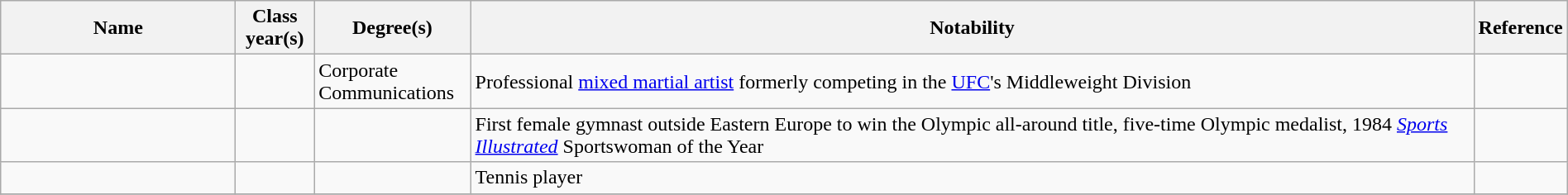<table class="wikitable sortable" style="width:100%">
<tr>
<th style="width:15%;">Name</th>
<th style="width:5%;">Class year(s)</th>
<th style="width:10%;">Degree(s)</th>
<th style="width:*;" class="unsortable">Notability</th>
<th style="width:5%;" class="unsortable">Reference</th>
</tr>
<tr>
<td></td>
<td style="text-align:center;"></td>
<td>Corporate Communications</td>
<td>Professional <a href='#'>mixed martial artist</a> formerly competing in the <a href='#'>UFC</a>'s Middleweight Division</td>
<td style="text-align:center;"></td>
</tr>
<tr>
<td></td>
<td style="text-align:center;"></td>
<td></td>
<td>First female gymnast outside Eastern Europe to win the Olympic all-around title, five-time Olympic medalist, 1984 <em><a href='#'>Sports Illustrated</a></em> Sportswoman of the Year</td>
<td style="text-align:center;"></td>
</tr>
<tr>
<td></td>
<td style="text-align:center;"></td>
<td></td>
<td>Tennis player</td>
<td style="text-align:center;"></td>
</tr>
<tr>
</tr>
</table>
